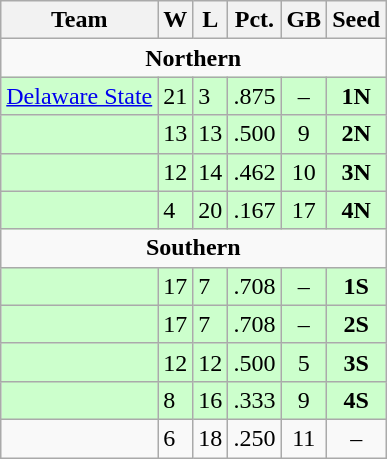<table class=wikitable>
<tr>
<th>Team</th>
<th>W</th>
<th>L</th>
<th>Pct.</th>
<th>GB</th>
<th>Seed</th>
</tr>
<tr>
<td colspan=6 align=center><strong>Northern</strong></td>
</tr>
<tr bgcolor="#ccffcc">
<td><a href='#'>Delaware State</a></td>
<td>21</td>
<td>3</td>
<td>.875</td>
<td style="text-align:center;">–</td>
<td style="text-align:center;"><strong>1N</strong></td>
</tr>
<tr bgcolor="#ccffcc">
<td></td>
<td>13</td>
<td>13</td>
<td>.500</td>
<td style="text-align:center;">9</td>
<td style="text-align:center;"><strong>2N</strong></td>
</tr>
<tr bgcolor="#ccffcc">
<td></td>
<td>12</td>
<td>14</td>
<td>.462</td>
<td style="text-align:center;">10</td>
<td style="text-align:center;"><strong>3N</strong></td>
</tr>
<tr bgcolor="#ccffcc">
<td></td>
<td>4</td>
<td>20</td>
<td>.167</td>
<td style="text-align:center;">17</td>
<td style="text-align:center;"><strong>4N</strong></td>
</tr>
<tr>
<td colspan=6 align=center><strong>Southern</strong></td>
</tr>
<tr bgcolor="#ccffcc">
<td></td>
<td>17</td>
<td>7</td>
<td>.708</td>
<td style="text-align:center;">–</td>
<td style="text-align:center;"><strong>1S</strong></td>
</tr>
<tr bgcolor="#ccffcc">
<td></td>
<td>17</td>
<td>7</td>
<td>.708</td>
<td style="text-align:center;">–</td>
<td style="text-align:center;"><strong>2S</strong></td>
</tr>
<tr bgcolor="#ccffcc">
<td></td>
<td>12</td>
<td>12</td>
<td>.500</td>
<td style="text-align:center;">5</td>
<td style="text-align:center;"><strong>3S</strong></td>
</tr>
<tr bgcolor="#ccffcc">
<td></td>
<td>8</td>
<td>16</td>
<td>.333</td>
<td style="text-align:center;">9</td>
<td style="text-align:center;"><strong>4S</strong></td>
</tr>
<tr>
<td></td>
<td>6</td>
<td>18</td>
<td>.250</td>
<td style="text-align:center;">11</td>
<td style="text-align:center;">–</td>
</tr>
</table>
